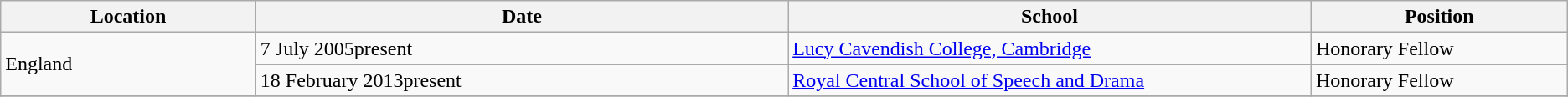<table class="wikitable">
<tr>
<th style="width:2%;">Location</th>
<th style="width:5%;">Date</th>
<th style="width:5%;">School</th>
<th style="width:2%;">Position</th>
</tr>
<tr>
<td rowspan="2">England</td>
<td>7 July 2005present</td>
<td><a href='#'>Lucy Cavendish College, Cambridge</a></td>
<td>Honorary Fellow</td>
</tr>
<tr>
<td>18 February 2013present</td>
<td><a href='#'>Royal Central School of Speech and Drama</a></td>
<td>Honorary Fellow</td>
</tr>
<tr>
</tr>
</table>
